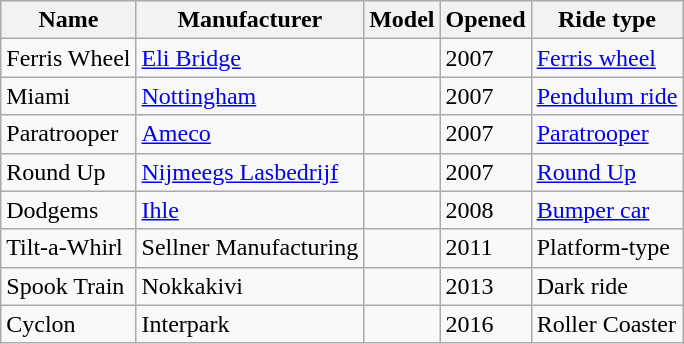<table class= "wikitable sortable">
<tr>
<th>Name</th>
<th>Manufacturer</th>
<th>Model</th>
<th>Opened</th>
<th>Ride type</th>
</tr>
<tr>
<td>Ferris Wheel</td>
<td><a href='#'>Eli Bridge</a></td>
<td></td>
<td>2007</td>
<td><a href='#'>Ferris wheel</a></td>
</tr>
<tr>
<td>Miami</td>
<td><a href='#'>Nottingham</a></td>
<td></td>
<td>2007</td>
<td><a href='#'>Pendulum ride</a></td>
</tr>
<tr>
<td>Paratrooper</td>
<td><a href='#'>Ameco</a></td>
<td></td>
<td>2007</td>
<td><a href='#'>Paratrooper</a></td>
</tr>
<tr>
<td>Round Up</td>
<td><a href='#'>Nijmeegs Lasbedrijf</a></td>
<td></td>
<td>2007</td>
<td><a href='#'>Round Up</a></td>
</tr>
<tr>
<td>Dodgems</td>
<td><a href='#'>Ihle</a></td>
<td></td>
<td>2008</td>
<td><a href='#'>Bumper car</a></td>
</tr>
<tr>
<td>Tilt-a-Whirl</td>
<td>Sellner Manufacturing</td>
<td></td>
<td>2011</td>
<td>Platform-type</td>
</tr>
<tr>
<td>Spook Train</td>
<td>Nokkakivi</td>
<td></td>
<td>2013</td>
<td>Dark ride</td>
</tr>
<tr>
<td>Cyclon</td>
<td>Interpark</td>
<td></td>
<td>2016</td>
<td>Roller Coaster</td>
</tr>
</table>
